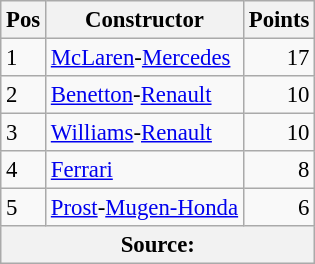<table class="wikitable"   style="font-size:   95%;">
<tr>
<th>Pos</th>
<th>Constructor</th>
<th>Points</th>
</tr>
<tr>
<td>1</td>
<td> <a href='#'>McLaren</a>-<a href='#'>Mercedes</a></td>
<td align="right">17</td>
</tr>
<tr>
<td>2</td>
<td> <a href='#'>Benetton</a>-<a href='#'>Renault</a></td>
<td align="right">10</td>
</tr>
<tr>
<td>3</td>
<td> <a href='#'>Williams</a>-<a href='#'>Renault</a></td>
<td align="right">10</td>
</tr>
<tr>
<td>4</td>
<td> <a href='#'>Ferrari</a></td>
<td align="right">8</td>
</tr>
<tr>
<td>5</td>
<td> <a href='#'>Prost</a>-<a href='#'>Mugen-Honda</a></td>
<td align="right">6</td>
</tr>
<tr>
<th colspan=4>Source:</th>
</tr>
</table>
